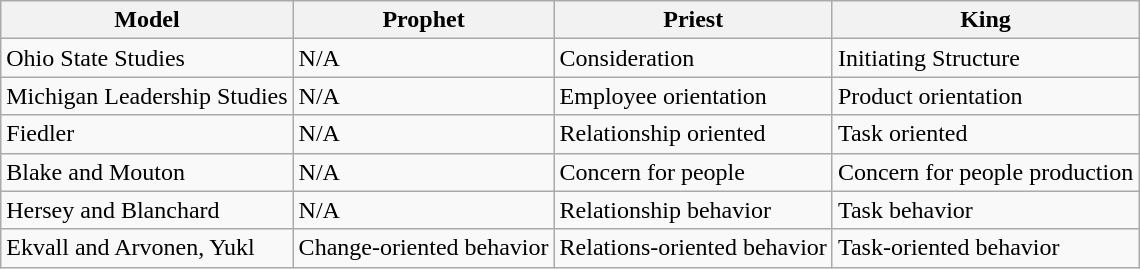<table class="wikitable" border="1">
<tr>
<th>Model</th>
<th>Prophet</th>
<th>Priest</th>
<th>King</th>
</tr>
<tr>
<td>Ohio State Studies</td>
<td>N/A</td>
<td>Consideration</td>
<td>Initiating Structure</td>
</tr>
<tr>
<td>Michigan Leadership Studies</td>
<td>N/A</td>
<td>Employee orientation</td>
<td>Product orientation</td>
</tr>
<tr>
<td>Fiedler</td>
<td>N/A</td>
<td>Relationship oriented</td>
<td>Task oriented</td>
</tr>
<tr>
<td>Blake and Mouton</td>
<td>N/A</td>
<td>Concern for people</td>
<td>Concern for people production</td>
</tr>
<tr>
<td>Hersey and Blanchard</td>
<td>N/A</td>
<td>Relationship behavior</td>
<td>Task behavior</td>
</tr>
<tr>
<td>Ekvall and Arvonen, Yukl</td>
<td>Change-oriented behavior</td>
<td>Relations-oriented behavior</td>
<td>Task-oriented behavior</td>
</tr>
</table>
